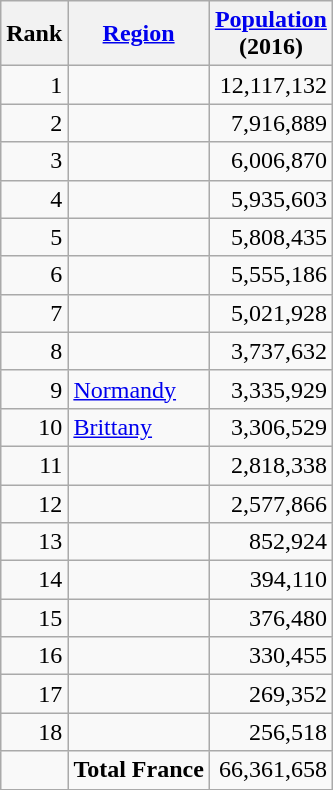<table class="wikitable sortable">
<tr>
<th>Rank</th>
<th><a href='#'>Region</a></th>
<th><a href='#'>Population</a><br>(2016)</th>
</tr>
<tr>
<td align=right>1</td>
<td></td>
<td align=right>12,117,132</td>
</tr>
<tr>
<td align=right>2</td>
<td></td>
<td align=right>7,916,889</td>
</tr>
<tr>
<td align=right>3</td>
<td></td>
<td align=right>6,006,870</td>
</tr>
<tr>
<td align=right>4</td>
<td></td>
<td align=right>5,935,603</td>
</tr>
<tr>
<td align=right>5</td>
<td></td>
<td align=right>5,808,435</td>
</tr>
<tr>
<td align=right>6</td>
<td></td>
<td align=right>5,555,186</td>
</tr>
<tr>
<td align=right>7</td>
<td></td>
<td align=right>5,021,928</td>
</tr>
<tr>
<td align=right>8</td>
<td></td>
<td align=right>3,737,632</td>
</tr>
<tr>
<td align=right>9</td>
<td> <a href='#'>Normandy</a></td>
<td align=right>3,335,929</td>
</tr>
<tr>
<td align=right>10</td>
<td> <a href='#'>Brittany</a></td>
<td align=right>3,306,529</td>
</tr>
<tr>
<td align=right>11</td>
<td></td>
<td align=right>2,818,338</td>
</tr>
<tr>
<td align=right>12</td>
<td></td>
<td align=right>2,577,866</td>
</tr>
<tr>
<td align=right>13</td>
<td></td>
<td align=right>852,924</td>
</tr>
<tr>
<td align=right>14</td>
<td></td>
<td align=right>394,110</td>
</tr>
<tr>
<td align=right>15</td>
<td></td>
<td align=right>376,480</td>
</tr>
<tr>
<td align=right>16</td>
<td></td>
<td align=right>330,455</td>
</tr>
<tr>
<td align=right>17</td>
<td></td>
<td align=right>269,352</td>
</tr>
<tr>
<td align=right>18</td>
<td></td>
<td align=right>256,518</td>
</tr>
<tr>
<td align=right></td>
<td><strong>Total France</strong></td>
<td align=right>66,361,658</td>
</tr>
</table>
